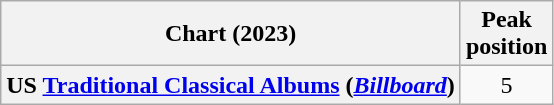<table class="wikitable sortable plainrowheaders" style="text-align:center">
<tr>
<th scope="col">Chart (2023)</th>
<th scope="col" class="unsortable">Peak<br>position</th>
</tr>
<tr>
<th scope="row">US <a href='#'>Traditional Classical Albums</a> (<em><a href='#'>Billboard</a></em>)</th>
<td>5</td>
</tr>
</table>
